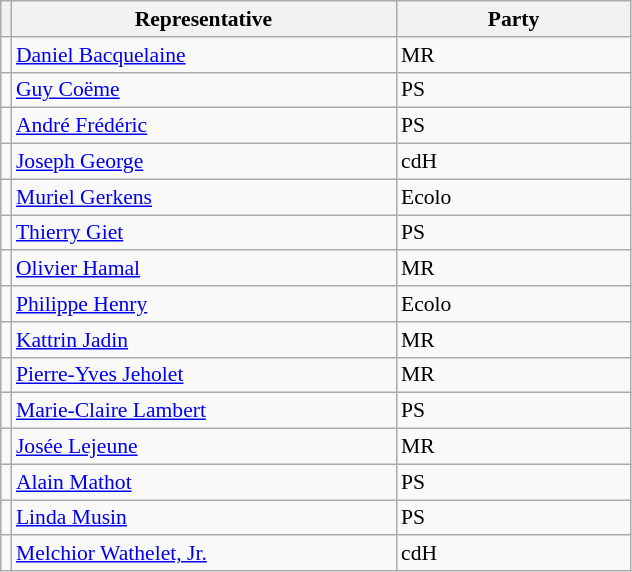<table class="sortable wikitable" style="text-align:left; font-size:90%">
<tr>
<th></th>
<th width="250">Representative</th>
<th width="150">Party</th>
</tr>
<tr>
<td></td>
<td align=left><a href='#'>Daniel Bacquelaine</a></td>
<td>MR</td>
</tr>
<tr>
<td></td>
<td align=left><a href='#'>Guy Coëme</a></td>
<td>PS</td>
</tr>
<tr>
<td></td>
<td align=left><a href='#'>André Frédéric</a></td>
<td>PS</td>
</tr>
<tr>
<td></td>
<td align=left><a href='#'>Joseph George</a></td>
<td>cdH</td>
</tr>
<tr>
<td></td>
<td align=left><a href='#'>Muriel Gerkens</a></td>
<td>Ecolo</td>
</tr>
<tr>
<td></td>
<td align=left><a href='#'>Thierry Giet</a></td>
<td>PS</td>
</tr>
<tr>
<td></td>
<td align=left><a href='#'>Olivier Hamal</a></td>
<td>MR</td>
</tr>
<tr>
<td></td>
<td align=left><a href='#'>Philippe Henry</a></td>
<td>Ecolo</td>
</tr>
<tr>
<td></td>
<td align=left><a href='#'>Kattrin Jadin</a></td>
<td>MR</td>
</tr>
<tr>
<td></td>
<td align=left><a href='#'>Pierre-Yves Jeholet</a></td>
<td>MR</td>
</tr>
<tr>
<td></td>
<td align=left><a href='#'>Marie-Claire Lambert</a></td>
<td>PS</td>
</tr>
<tr>
<td></td>
<td align=left><a href='#'>Josée Lejeune</a></td>
<td>MR</td>
</tr>
<tr>
<td></td>
<td align=left><a href='#'>Alain Mathot</a></td>
<td>PS</td>
</tr>
<tr>
<td></td>
<td align=left><a href='#'>Linda Musin</a></td>
<td>PS</td>
</tr>
<tr>
<td></td>
<td align=left><a href='#'>Melchior Wathelet, Jr.</a></td>
<td>cdH</td>
</tr>
</table>
